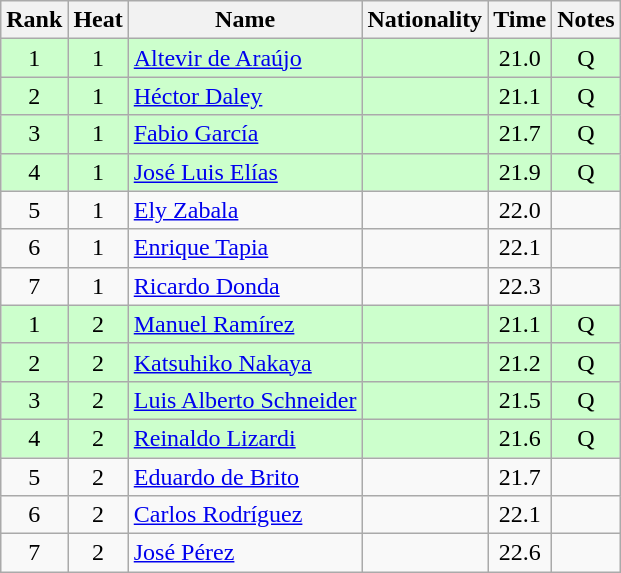<table class="wikitable sortable" style="text-align:center">
<tr>
<th>Rank</th>
<th>Heat</th>
<th>Name</th>
<th>Nationality</th>
<th>Time</th>
<th>Notes</th>
</tr>
<tr bgcolor=ccffcc>
<td>1</td>
<td>1</td>
<td align=left><a href='#'>Altevir de Araújo</a></td>
<td align=left></td>
<td>21.0</td>
<td>Q</td>
</tr>
<tr bgcolor=ccffcc>
<td>2</td>
<td>1</td>
<td align=left><a href='#'>Héctor Daley</a></td>
<td align=left></td>
<td>21.1</td>
<td>Q</td>
</tr>
<tr bgcolor=ccffcc>
<td>3</td>
<td>1</td>
<td align=left><a href='#'>Fabio García</a></td>
<td align=left></td>
<td>21.7</td>
<td>Q</td>
</tr>
<tr bgcolor=ccffcc>
<td>4</td>
<td>1</td>
<td align=left><a href='#'>José Luis Elías</a></td>
<td align=left></td>
<td>21.9</td>
<td>Q</td>
</tr>
<tr>
<td>5</td>
<td>1</td>
<td align=left><a href='#'>Ely Zabala</a></td>
<td align=left></td>
<td>22.0</td>
<td></td>
</tr>
<tr>
<td>6</td>
<td>1</td>
<td align=left><a href='#'>Enrique Tapia</a></td>
<td align=left></td>
<td>22.1</td>
<td></td>
</tr>
<tr>
<td>7</td>
<td>1</td>
<td align=left><a href='#'>Ricardo Donda</a></td>
<td align=left></td>
<td>22.3</td>
<td></td>
</tr>
<tr bgcolor=ccffcc>
<td>1</td>
<td>2</td>
<td align=left><a href='#'>Manuel Ramírez</a></td>
<td align=left></td>
<td>21.1</td>
<td>Q</td>
</tr>
<tr bgcolor=ccffcc>
<td>2</td>
<td>2</td>
<td align=left><a href='#'>Katsuhiko Nakaya</a></td>
<td align=left></td>
<td>21.2</td>
<td>Q</td>
</tr>
<tr bgcolor=ccffcc>
<td>3</td>
<td>2</td>
<td align=left><a href='#'>Luis Alberto Schneider</a></td>
<td align=left></td>
<td>21.5</td>
<td>Q</td>
</tr>
<tr bgcolor=ccffcc>
<td>4</td>
<td>2</td>
<td align=left><a href='#'>Reinaldo Lizardi</a></td>
<td align=left></td>
<td>21.6</td>
<td>Q</td>
</tr>
<tr>
<td>5</td>
<td>2</td>
<td align=left><a href='#'>Eduardo de Brito</a></td>
<td align=left></td>
<td>21.7</td>
<td></td>
</tr>
<tr>
<td>6</td>
<td>2</td>
<td align=left><a href='#'>Carlos Rodríguez</a></td>
<td align=left></td>
<td>22.1</td>
<td></td>
</tr>
<tr>
<td>7</td>
<td>2</td>
<td align=left><a href='#'>José Pérez</a></td>
<td align=left></td>
<td>22.6</td>
<td></td>
</tr>
</table>
